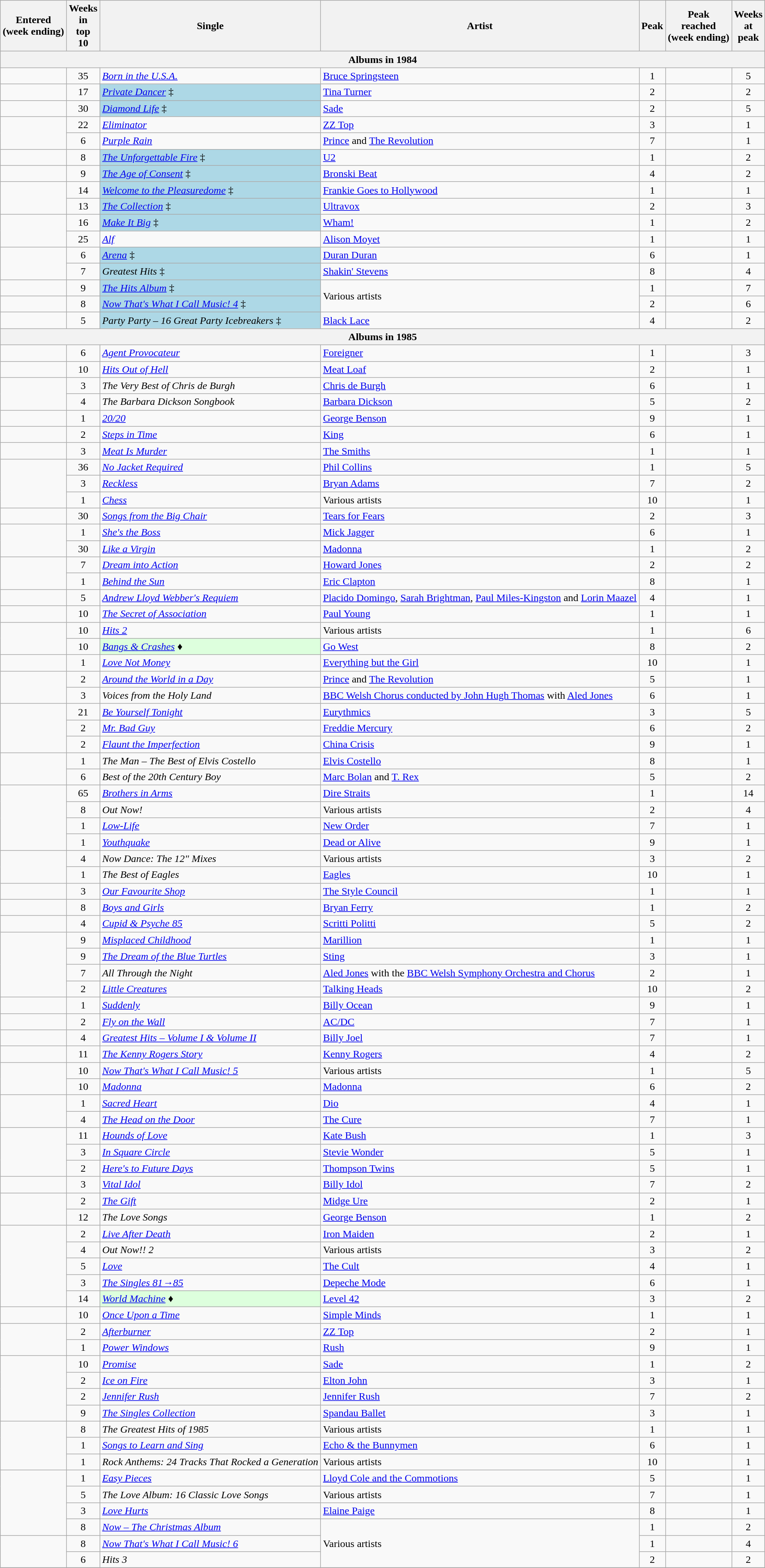<table class="wikitable sortable" style="text-align:center;">
<tr>
<th>Entered <br>(week ending)</th>
<th data-sort-type="number">Weeks<br>in<br>top<br>10</th>
<th>Single</th>
<th>Artist</th>
<th data-sort-type="number">Peak</th>
<th>Peak<br>reached <br>(week ending)</th>
<th data-sort-type="number">Weeks<br>at<br>peak</th>
</tr>
<tr>
<th colspan="7">Albums in 1984</th>
</tr>
<tr>
<td></td>
<td>35</td>
<td align="left"><em><a href='#'>Born in the U.S.A.</a></em></td>
<td align="left"><a href='#'>Bruce Springsteen</a></td>
<td>1</td>
<td></td>
<td>5</td>
</tr>
<tr>
<td></td>
<td>17</td>
<td align="left" bgcolor=lightblue><em><a href='#'>Private Dancer</a></em> ‡</td>
<td align="left"><a href='#'>Tina Turner</a></td>
<td>2</td>
<td></td>
<td>2</td>
</tr>
<tr>
<td></td>
<td>30</td>
<td align="left" bgcolor=lightblue><em><a href='#'>Diamond Life</a></em> ‡</td>
<td align="left"><a href='#'>Sade</a></td>
<td>2</td>
<td></td>
<td>5</td>
</tr>
<tr>
<td rowspan="2"></td>
<td>22</td>
<td align="left"><em><a href='#'>Eliminator</a></em></td>
<td align="left"><a href='#'>ZZ Top</a></td>
<td>3</td>
<td></td>
<td>1</td>
</tr>
<tr>
<td>6</td>
<td align="left"><em><a href='#'>Purple Rain</a></em></td>
<td align="left"><a href='#'>Prince</a> and <a href='#'>The Revolution</a></td>
<td>7</td>
<td></td>
<td>1</td>
</tr>
<tr>
<td></td>
<td>8</td>
<td align="left" bgcolor=lightblue><em><a href='#'>The Unforgettable Fire</a></em> ‡</td>
<td align="left"><a href='#'>U2</a></td>
<td>1</td>
<td></td>
<td>2</td>
</tr>
<tr>
<td></td>
<td>9</td>
<td align="left" bgcolor=lightblue><em><a href='#'>The Age of Consent</a></em> ‡</td>
<td align="left"><a href='#'>Bronski Beat</a></td>
<td>4</td>
<td></td>
<td>2</td>
</tr>
<tr>
<td rowspan="2"></td>
<td>14</td>
<td align="left" bgcolor=lightblue><em><a href='#'>Welcome to the Pleasuredome</a></em> ‡</td>
<td align="left"><a href='#'>Frankie Goes to Hollywood</a></td>
<td>1</td>
<td></td>
<td>1</td>
</tr>
<tr>
<td>13</td>
<td align="left" bgcolor=lightblue><em><a href='#'>The Collection</a></em> ‡</td>
<td align="left"><a href='#'>Ultravox</a></td>
<td>2</td>
<td></td>
<td>3</td>
</tr>
<tr>
<td rowspan="2"></td>
<td>16</td>
<td align="left" bgcolor=lightblue><em><a href='#'>Make It Big</a></em> ‡</td>
<td align="left"><a href='#'>Wham!</a></td>
<td>1</td>
<td></td>
<td>2</td>
</tr>
<tr>
<td>25</td>
<td align="left"><em><a href='#'>Alf</a></em></td>
<td align="left"><a href='#'>Alison Moyet</a></td>
<td>1</td>
<td></td>
<td>1</td>
</tr>
<tr>
<td rowspan="2"></td>
<td>6</td>
<td align="left" bgcolor=lightblue><em><a href='#'>Arena</a></em> ‡</td>
<td align="left"><a href='#'>Duran Duran</a></td>
<td>6</td>
<td></td>
<td>1</td>
</tr>
<tr>
<td>7</td>
<td align="left" bgcolor=lightblue><em>Greatest Hits</em> ‡</td>
<td align="left"><a href='#'>Shakin' Stevens</a></td>
<td>8</td>
<td></td>
<td>4</td>
</tr>
<tr>
<td></td>
<td>9</td>
<td align="left" bgcolor=lightblue><em><a href='#'>The Hits Album</a></em> ‡</td>
<td align="left" rowspan="2">Various artists</td>
<td>1</td>
<td></td>
<td>7</td>
</tr>
<tr>
<td></td>
<td>8</td>
<td align="left" bgcolor=lightblue><em><a href='#'>Now That's What I Call Music! 4</a></em> ‡</td>
<td>2</td>
<td></td>
<td>6</td>
</tr>
<tr>
<td></td>
<td>5</td>
<td align="left" bgcolor=lightblue><em>Party Party – 16 Great Party Icebreakers</em> ‡</td>
<td align="left"><a href='#'>Black Lace</a></td>
<td>4</td>
<td></td>
<td>2</td>
</tr>
<tr>
<th colspan="7">Albums in 1985</th>
</tr>
<tr>
<td></td>
<td>6</td>
<td align="left"><em><a href='#'>Agent Provocateur</a></em></td>
<td align="left"><a href='#'>Foreigner</a></td>
<td>1</td>
<td></td>
<td>3</td>
</tr>
<tr>
<td></td>
<td>10</td>
<td align="left"><em><a href='#'>Hits Out of Hell</a></em></td>
<td align="left"><a href='#'>Meat Loaf</a></td>
<td>2</td>
<td></td>
<td>1</td>
</tr>
<tr>
<td rowspan="2"></td>
<td>3</td>
<td align="left"><em>The Very Best of Chris de Burgh</em></td>
<td align="left"><a href='#'>Chris de Burgh</a></td>
<td>6</td>
<td></td>
<td>1</td>
</tr>
<tr>
<td>4</td>
<td align="left"><em>The Barbara Dickson Songbook</em></td>
<td align="left"><a href='#'>Barbara Dickson</a></td>
<td>5</td>
<td></td>
<td>2</td>
</tr>
<tr>
<td></td>
<td>1</td>
<td align="left"><em><a href='#'>20/20</a></em></td>
<td align="left"><a href='#'>George Benson</a></td>
<td>9</td>
<td></td>
<td>1</td>
</tr>
<tr>
<td></td>
<td>2</td>
<td align="left"><em><a href='#'>Steps in Time</a></em></td>
<td align="left"><a href='#'>King</a></td>
<td>6</td>
<td></td>
<td>1</td>
</tr>
<tr>
<td></td>
<td>3</td>
<td align="left"><em><a href='#'>Meat Is Murder</a></em></td>
<td align="left"><a href='#'>The Smiths</a></td>
<td>1</td>
<td></td>
<td>1</td>
</tr>
<tr>
<td rowspan="3"></td>
<td>36</td>
<td align="left"><em><a href='#'>No Jacket Required</a></em></td>
<td align="left"><a href='#'>Phil Collins</a></td>
<td>1</td>
<td></td>
<td>5</td>
</tr>
<tr>
<td>3</td>
<td align="left"><em><a href='#'>Reckless</a></em></td>
<td align="left"><a href='#'>Bryan Adams</a></td>
<td>7</td>
<td></td>
<td>2</td>
</tr>
<tr>
<td>1</td>
<td align="left"><em><a href='#'>Chess</a></em></td>
<td align="left">Various artists</td>
<td>10</td>
<td></td>
<td>1</td>
</tr>
<tr>
<td></td>
<td>30</td>
<td align="left"><em><a href='#'>Songs from the Big Chair</a></em></td>
<td align="left"><a href='#'>Tears for Fears</a></td>
<td>2</td>
<td></td>
<td>3</td>
</tr>
<tr>
<td rowspan="2"></td>
<td>1</td>
<td align="left"><em><a href='#'>She's the Boss</a></em></td>
<td align="left"><a href='#'>Mick Jagger</a></td>
<td>6</td>
<td></td>
<td>1</td>
</tr>
<tr>
<td>30</td>
<td align="left"><em><a href='#'>Like a Virgin</a></em></td>
<td align="left"><a href='#'>Madonna</a></td>
<td>1</td>
<td></td>
<td>2</td>
</tr>
<tr>
<td rowspan="2"></td>
<td>7</td>
<td align="left"><em><a href='#'>Dream into Action</a></em></td>
<td align="left"><a href='#'>Howard Jones</a></td>
<td>2</td>
<td></td>
<td>2</td>
</tr>
<tr>
<td>1</td>
<td align="left"><em><a href='#'>Behind the Sun</a></em></td>
<td align="left"><a href='#'>Eric Clapton</a></td>
<td>8</td>
<td></td>
<td>1</td>
</tr>
<tr>
<td></td>
<td>5</td>
<td align="left"><em><a href='#'>Andrew Lloyd Webber's Requiem</a></em></td>
<td align="left"><a href='#'>Placido Domingo</a>, <a href='#'>Sarah Brightman</a>, <a href='#'>Paul Miles-Kingston</a> and <a href='#'>Lorin Maazel</a></td>
<td>4</td>
<td></td>
<td>1</td>
</tr>
<tr>
<td></td>
<td>10</td>
<td align="left"><em><a href='#'>The Secret of Association</a></em></td>
<td align="left"><a href='#'>Paul Young</a></td>
<td>1</td>
<td></td>
<td>1</td>
</tr>
<tr>
<td rowspan="2"></td>
<td>10</td>
<td align="left"><em><a href='#'>Hits 2</a></em></td>
<td align="left">Various artists</td>
<td>1</td>
<td></td>
<td>6</td>
</tr>
<tr>
<td>10</td>
<td align="left" bgcolor=#DDFFDD><em><a href='#'>Bangs & Crashes</a></em> ♦</td>
<td align="left"><a href='#'>Go West</a></td>
<td>8</td>
<td></td>
<td>2</td>
</tr>
<tr>
<td></td>
<td>1</td>
<td align="left"><em><a href='#'>Love Not Money</a></em></td>
<td align="left"><a href='#'>Everything but the Girl</a></td>
<td>10</td>
<td></td>
<td>1</td>
</tr>
<tr>
<td rowspan="2"></td>
<td>2</td>
<td align="left"><em><a href='#'>Around the World in a Day</a></em></td>
<td align="left"><a href='#'>Prince</a> and <a href='#'>The Revolution</a></td>
<td>5</td>
<td></td>
<td>1</td>
</tr>
<tr>
<td>3</td>
<td align="left"><em>Voices from the Holy Land</em></td>
<td align="left"><a href='#'>BBC Welsh Chorus conducted by John Hugh Thomas</a> with <a href='#'>Aled Jones</a></td>
<td>6</td>
<td></td>
<td>1</td>
</tr>
<tr>
<td rowspan="3"></td>
<td>21</td>
<td align="left"><em><a href='#'>Be Yourself Tonight</a></em></td>
<td align="left"><a href='#'>Eurythmics</a></td>
<td>3</td>
<td></td>
<td>5</td>
</tr>
<tr>
<td>2</td>
<td align="left"><em><a href='#'>Mr. Bad Guy</a></em></td>
<td align="left"><a href='#'>Freddie Mercury</a></td>
<td>6</td>
<td></td>
<td>2</td>
</tr>
<tr>
<td>2</td>
<td align="left"><em><a href='#'>Flaunt the Imperfection</a></em></td>
<td align="left"><a href='#'>China Crisis</a></td>
<td>9</td>
<td></td>
<td>1</td>
</tr>
<tr>
<td rowspan="2"></td>
<td>1</td>
<td align="left"><em>The Man – The Best of Elvis Costello</em></td>
<td align="left"><a href='#'>Elvis Costello</a></td>
<td>8</td>
<td></td>
<td>1</td>
</tr>
<tr>
<td>6</td>
<td align="left"><em>Best of the 20th Century Boy</em></td>
<td align="left"><a href='#'>Marc Bolan</a> and <a href='#'>T. Rex</a></td>
<td>5</td>
<td></td>
<td>2</td>
</tr>
<tr>
<td rowspan="4"></td>
<td>65</td>
<td align="left"><em><a href='#'>Brothers in Arms</a></em></td>
<td align="left"><a href='#'>Dire Straits</a></td>
<td>1</td>
<td></td>
<td>14</td>
</tr>
<tr>
<td>8</td>
<td align="left"><em>Out Now!</em></td>
<td align="left">Various artists</td>
<td>2</td>
<td></td>
<td>4</td>
</tr>
<tr>
<td>1</td>
<td align="left"><em><a href='#'>Low-Life</a></em></td>
<td align="left"><a href='#'>New Order</a></td>
<td>7</td>
<td></td>
<td>1</td>
</tr>
<tr>
<td>1</td>
<td align="left"><em><a href='#'>Youthquake</a></em></td>
<td align="left"><a href='#'>Dead or Alive</a></td>
<td>9</td>
<td></td>
<td>1</td>
</tr>
<tr>
<td rowspan="2"></td>
<td>4</td>
<td align="left"><em>Now Dance: The 12" Mixes</em></td>
<td align="left">Various artists</td>
<td>3</td>
<td></td>
<td>2</td>
</tr>
<tr>
<td>1</td>
<td align="left"><em>The Best of Eagles</em></td>
<td align="left"><a href='#'>Eagles</a></td>
<td>10</td>
<td></td>
<td>1</td>
</tr>
<tr>
<td></td>
<td>3</td>
<td align="left"><em><a href='#'>Our Favourite Shop</a></em></td>
<td align="left"><a href='#'>The Style Council</a></td>
<td>1</td>
<td></td>
<td>1</td>
</tr>
<tr>
<td></td>
<td>8</td>
<td align="left"><em><a href='#'>Boys and Girls</a></em></td>
<td align="left"><a href='#'>Bryan Ferry</a></td>
<td>1</td>
<td></td>
<td>2</td>
</tr>
<tr>
<td></td>
<td>4</td>
<td align="left"><em><a href='#'>Cupid & Psyche 85</a></em></td>
<td align="left"><a href='#'>Scritti Politti</a></td>
<td>5</td>
<td></td>
<td>2</td>
</tr>
<tr>
<td rowspan="4"></td>
<td>9</td>
<td align="left"><em><a href='#'>Misplaced Childhood</a></em></td>
<td align="left"><a href='#'>Marillion</a></td>
<td>1</td>
<td></td>
<td>1</td>
</tr>
<tr>
<td>9</td>
<td align="left"><em><a href='#'>The Dream of the Blue Turtles</a></em></td>
<td align="left"><a href='#'>Sting</a></td>
<td>3</td>
<td></td>
<td>1</td>
</tr>
<tr>
<td>7</td>
<td align="left"><em>All Through the Night</em></td>
<td align="left"><a href='#'>Aled Jones</a> with the <a href='#'>BBC Welsh Symphony Orchestra and Chorus</a></td>
<td>2</td>
<td></td>
<td>1</td>
</tr>
<tr>
<td>2</td>
<td align="left"><em><a href='#'>Little Creatures</a></em></td>
<td align="left"><a href='#'>Talking Heads</a></td>
<td>10</td>
<td></td>
<td>2</td>
</tr>
<tr>
<td></td>
<td>1</td>
<td align="left"><em><a href='#'>Suddenly</a></em></td>
<td align="left"><a href='#'>Billy Ocean</a></td>
<td>9</td>
<td></td>
<td>1</td>
</tr>
<tr>
<td></td>
<td>2</td>
<td align="left"><em><a href='#'>Fly on the Wall</a></em></td>
<td align="left"><a href='#'>AC/DC</a></td>
<td>7</td>
<td></td>
<td>1</td>
</tr>
<tr>
<td></td>
<td>4</td>
<td align="left"><em><a href='#'>Greatest Hits – Volume I & Volume II</a></em></td>
<td align="left"><a href='#'>Billy Joel</a></td>
<td>7</td>
<td></td>
<td>1</td>
</tr>
<tr>
<td></td>
<td>11</td>
<td align="left"><em><a href='#'>The Kenny Rogers Story</a></em></td>
<td align="left"><a href='#'>Kenny Rogers</a></td>
<td>4</td>
<td></td>
<td>2</td>
</tr>
<tr>
<td rowspan="2"></td>
<td>10</td>
<td align="left"><em><a href='#'>Now That's What I Call Music! 5</a></em></td>
<td align="left">Various artists</td>
<td>1</td>
<td></td>
<td>5</td>
</tr>
<tr>
<td>10</td>
<td align="left"><em><a href='#'>Madonna</a></em></td>
<td align="left"><a href='#'>Madonna</a></td>
<td>6</td>
<td></td>
<td>2</td>
</tr>
<tr>
<td rowspan="2"></td>
<td>1</td>
<td align="left"><em><a href='#'>Sacred Heart</a></em></td>
<td align="left"><a href='#'>Dio</a></td>
<td>4</td>
<td></td>
<td>1</td>
</tr>
<tr>
<td>4</td>
<td align="left"><em><a href='#'>The Head on the Door</a></em></td>
<td align="left"><a href='#'>The Cure</a></td>
<td>7</td>
<td></td>
<td>1</td>
</tr>
<tr>
<td rowspan="3"></td>
<td>11</td>
<td align="left"><em><a href='#'>Hounds of Love</a></em></td>
<td align="left"><a href='#'>Kate Bush</a></td>
<td>1</td>
<td></td>
<td>3</td>
</tr>
<tr>
<td>3</td>
<td align="left"><em><a href='#'>In Square Circle</a></em></td>
<td align="left"><a href='#'>Stevie Wonder</a></td>
<td>5</td>
<td></td>
<td>1</td>
</tr>
<tr>
<td>2</td>
<td align="left"><em><a href='#'>Here's to Future Days</a></em></td>
<td align="left"><a href='#'>Thompson Twins</a></td>
<td>5</td>
<td></td>
<td>1</td>
</tr>
<tr>
<td></td>
<td>3</td>
<td align="left"><em><a href='#'>Vital Idol</a></em></td>
<td align="left"><a href='#'>Billy Idol</a></td>
<td>7</td>
<td></td>
<td>2</td>
</tr>
<tr>
<td rowspan="2"></td>
<td>2</td>
<td align="left"><em><a href='#'>The Gift</a></em></td>
<td align="left"><a href='#'>Midge Ure</a></td>
<td>2</td>
<td></td>
<td>1</td>
</tr>
<tr>
<td>12</td>
<td align="left"><em>The Love Songs</em></td>
<td align="left"><a href='#'>George Benson</a></td>
<td>1</td>
<td></td>
<td>2</td>
</tr>
<tr>
<td rowspan="5"></td>
<td>2</td>
<td align="left"><em><a href='#'>Live After Death</a></em></td>
<td align="left"><a href='#'>Iron Maiden</a></td>
<td>2</td>
<td></td>
<td>1</td>
</tr>
<tr>
<td>4</td>
<td align="left"><em>Out Now!! 2</em></td>
<td align="left">Various artists</td>
<td>3</td>
<td></td>
<td>2</td>
</tr>
<tr>
<td>5</td>
<td align="left"><em><a href='#'>Love</a></em></td>
<td align="left"><a href='#'>The Cult</a></td>
<td>4</td>
<td></td>
<td>1</td>
</tr>
<tr>
<td>3</td>
<td align="left"><em><a href='#'>The Singles 81→85</a></em></td>
<td align="left"><a href='#'>Depeche Mode</a></td>
<td>6</td>
<td></td>
<td>1</td>
</tr>
<tr>
<td>14</td>
<td align="left" bgcolor=#DDFFDD><em><a href='#'>World Machine</a></em> ♦</td>
<td align="left"><a href='#'>Level 42</a></td>
<td>3</td>
<td></td>
<td>2</td>
</tr>
<tr>
<td></td>
<td>10</td>
<td align="left"><em><a href='#'>Once Upon a Time</a></em></td>
<td align="left"><a href='#'>Simple Minds</a></td>
<td>1</td>
<td></td>
<td>1</td>
</tr>
<tr>
<td rowspan="2"></td>
<td>2</td>
<td align="left"><em><a href='#'>Afterburner</a></em></td>
<td align="left"><a href='#'>ZZ Top</a></td>
<td>2</td>
<td></td>
<td>1</td>
</tr>
<tr>
<td>1</td>
<td align="left"><em><a href='#'>Power Windows</a></em></td>
<td align="left"><a href='#'>Rush</a></td>
<td>9</td>
<td></td>
<td>1</td>
</tr>
<tr>
<td rowspan="4"></td>
<td>10</td>
<td align="left"><em><a href='#'>Promise</a></em></td>
<td align="left"><a href='#'>Sade</a></td>
<td>1</td>
<td></td>
<td>2</td>
</tr>
<tr>
<td>2</td>
<td align="left"><em><a href='#'>Ice on Fire</a></em></td>
<td align="left"><a href='#'>Elton John</a></td>
<td>3</td>
<td></td>
<td>1</td>
</tr>
<tr>
<td>2</td>
<td align="left"><em><a href='#'>Jennifer Rush</a></em></td>
<td align="left"><a href='#'>Jennifer Rush</a></td>
<td>7</td>
<td></td>
<td>2</td>
</tr>
<tr>
<td>9</td>
<td align="left"><em><a href='#'>The Singles Collection</a></em></td>
<td align="left"><a href='#'>Spandau Ballet</a></td>
<td>3</td>
<td></td>
<td>1</td>
</tr>
<tr>
<td rowspan="3"></td>
<td>8</td>
<td align="left"><em>The Greatest Hits of 1985</em></td>
<td align="left">Various artists</td>
<td>1</td>
<td></td>
<td>1</td>
</tr>
<tr>
<td>1</td>
<td align="left"><em><a href='#'>Songs to Learn and Sing</a></em></td>
<td align="left"><a href='#'>Echo & the Bunnymen</a></td>
<td>6</td>
<td></td>
<td>1</td>
</tr>
<tr>
<td>1</td>
<td align="left"><em>Rock Anthems: 24 Tracks That Rocked a Generation</em></td>
<td align="left">Various artists</td>
<td>10</td>
<td></td>
<td>1</td>
</tr>
<tr>
<td rowspan="4"></td>
<td>1</td>
<td align="left"><em><a href='#'>Easy Pieces</a></em></td>
<td align="left"><a href='#'>Lloyd Cole and the Commotions</a></td>
<td>5</td>
<td></td>
<td>1</td>
</tr>
<tr>
<td>5</td>
<td align="left"><em>The Love Album: 16 Classic Love Songs</em></td>
<td align="left">Various artists</td>
<td>7</td>
<td></td>
<td>1</td>
</tr>
<tr>
<td>3</td>
<td align="left"><em><a href='#'>Love Hurts</a></em></td>
<td align="left"><a href='#'>Elaine Paige</a></td>
<td>8</td>
<td></td>
<td>1</td>
</tr>
<tr>
<td>8</td>
<td align="left"><em><a href='#'>Now – The Christmas Album</a></em></td>
<td align="left" rowspan="3">Various artists</td>
<td>1</td>
<td></td>
<td>2</td>
</tr>
<tr>
<td rowspan="2"></td>
<td>8</td>
<td align="left"><em><a href='#'>Now That's What I Call Music! 6</a></em></td>
<td>1</td>
<td></td>
<td>4</td>
</tr>
<tr>
<td>6</td>
<td align="left"><em>Hits 3</em></td>
<td>2</td>
<td></td>
<td>2</td>
</tr>
<tr>
</tr>
</table>
